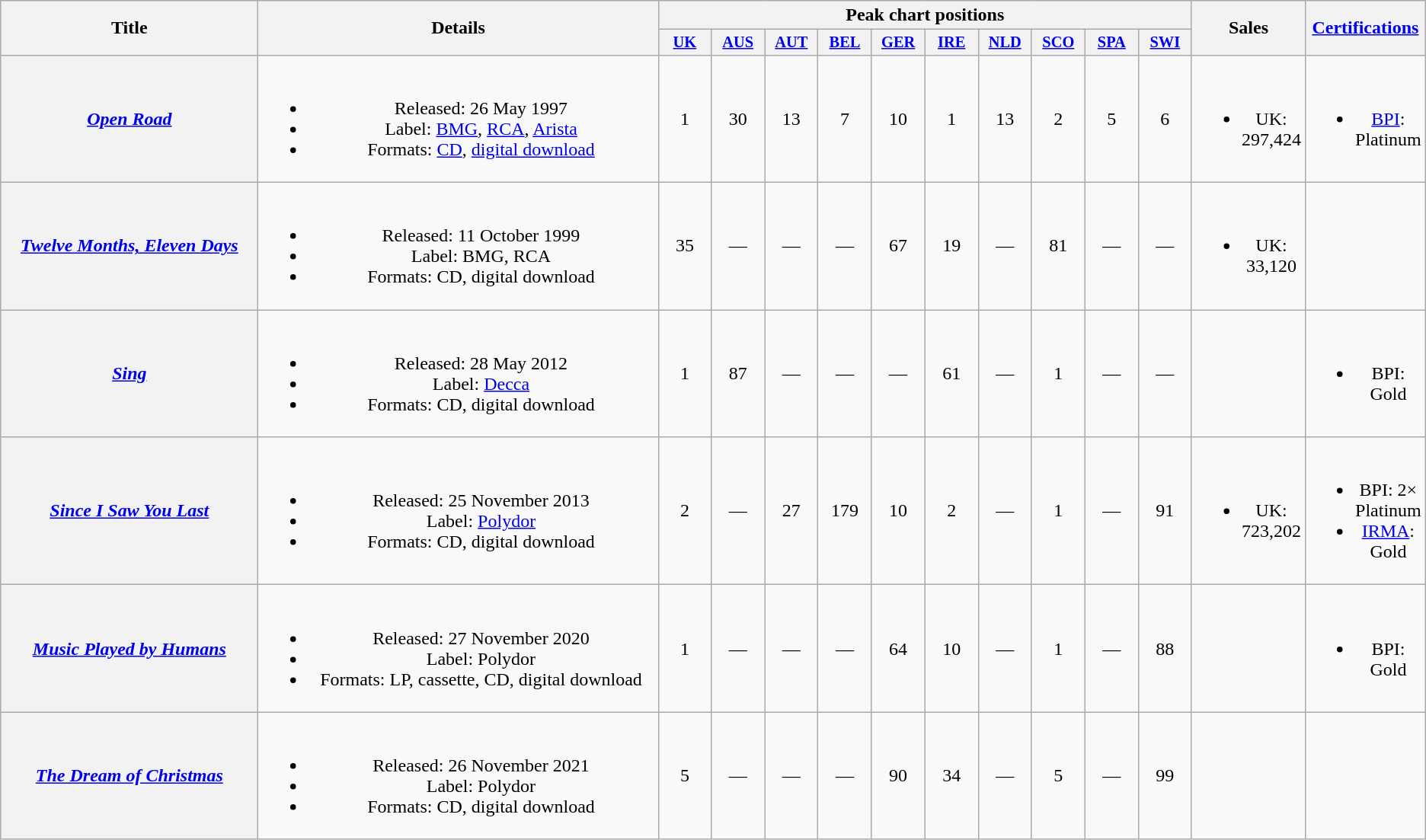<table class="wikitable plainrowheaders" style="text-align:center;">
<tr>
<th scope="col" rowspan="2" style="width:14em;">Title</th>
<th scope="col" rowspan="2" style="width:22em;">Details</th>
<th scope="col" colspan="10">Peak chart positions</th>
<th scope="col" rowspan="2">Sales</th>
<th scope="col" rowspan="2"><a href='#'>Certifications</a></th>
</tr>
<tr>
<th scope="col" style="width:3em;font-size:85%;"><a href='#'>UK</a><br></th>
<th scope="col" style="width:3em;font-size:85%;"><a href='#'>AUS</a><br></th>
<th scope="col" style="width:3em;font-size:85%;"><a href='#'>AUT</a><br></th>
<th scope="col" style="width:3em;font-size:85%;"><a href='#'>BEL</a><br></th>
<th scope="col" style="width:3em;font-size:85%;"><a href='#'>GER</a><br></th>
<th scope="col" style="width:3em;font-size:85%;"><a href='#'>IRE</a><br></th>
<th scope="col" style="width:3em;font-size:85%;"><a href='#'>NLD</a><br></th>
<th scope="col" style="width:3em;font-size:85%;"><a href='#'>SCO</a><br></th>
<th scope="col" style="width:3em;font-size:85%;"><a href='#'>SPA</a><br></th>
<th scope="col" style="width:3em;font-size:85%;"><a href='#'>SWI</a><br></th>
</tr>
<tr>
<th scope="row"><em><a href='#'>Open Road</a></em></th>
<td><br><ul><li>Released: 26 May 1997</li><li>Label: <a href='#'>BMG</a>, <a href='#'>RCA</a>, <a href='#'>Arista</a></li><li>Formats: <a href='#'>CD</a>, <a href='#'>digital download</a></li></ul></td>
<td>1</td>
<td>30</td>
<td>13</td>
<td>7</td>
<td>10</td>
<td>1</td>
<td>13</td>
<td>2</td>
<td>5</td>
<td>6</td>
<td><br><ul><li>UK: 297,424</li></ul></td>
<td><br><ul><li><a href='#'>BPI</a>: Platinum</li></ul></td>
</tr>
<tr>
<th scope="row"><em><a href='#'>Twelve Months, Eleven Days</a></em></th>
<td><br><ul><li>Released: 11 October 1999</li><li>Label: BMG, RCA</li><li>Formats: CD, digital download</li></ul></td>
<td>35</td>
<td>—</td>
<td>—</td>
<td>—</td>
<td>67</td>
<td>19</td>
<td>—</td>
<td>81</td>
<td>—</td>
<td>—</td>
<td><br><ul><li>UK: 33,120</li></ul></td>
<td></td>
</tr>
<tr>
<th scope="row"><em><a href='#'>Sing</a></em></th>
<td><br><ul><li>Released: 28 May 2012</li><li>Label: <a href='#'>Decca</a></li><li>Formats: CD, digital download</li></ul></td>
<td>1</td>
<td>87</td>
<td>—</td>
<td>—</td>
<td>—</td>
<td>61</td>
<td>—</td>
<td>1</td>
<td>—</td>
<td>—</td>
<td></td>
<td><br><ul><li>BPI: Gold</li></ul></td>
</tr>
<tr>
<th scope="row"><em><a href='#'>Since I Saw You Last</a></em></th>
<td><br><ul><li>Released: 25 November 2013</li><li>Label: <a href='#'>Polydor</a></li><li>Formats: CD, digital download</li></ul></td>
<td>2</td>
<td>—</td>
<td>27</td>
<td>179</td>
<td>10</td>
<td>2</td>
<td>—</td>
<td>1</td>
<td>—</td>
<td>91</td>
<td><br><ul><li>UK: 723,202</li></ul></td>
<td><br><ul><li>BPI: 2× Platinum</li><li><a href='#'>IRMA</a>: Gold</li></ul></td>
</tr>
<tr>
<th scope="row"><em><a href='#'>Music Played by Humans</a></em></th>
<td><br><ul><li>Released: 27 November 2020</li><li>Label: Polydor</li><li>Formats: LP, cassette, CD, digital download</li></ul></td>
<td>1</td>
<td>—</td>
<td>—</td>
<td>—</td>
<td>64</td>
<td>10</td>
<td>—</td>
<td>1</td>
<td>—</td>
<td>88</td>
<td></td>
<td><br><ul><li>BPI: Gold</li></ul></td>
</tr>
<tr>
<th scope="row"><em><a href='#'>The Dream of Christmas</a></em></th>
<td><br><ul><li>Released: 26 November 2021</li><li>Label: Polydor</li><li>Formats: CD, digital download</li></ul></td>
<td>5</td>
<td>—</td>
<td>—</td>
<td>—</td>
<td>90</td>
<td>34</td>
<td>—</td>
<td>5</td>
<td>—</td>
<td>99</td>
<td></td>
<td></td>
</tr>
</table>
